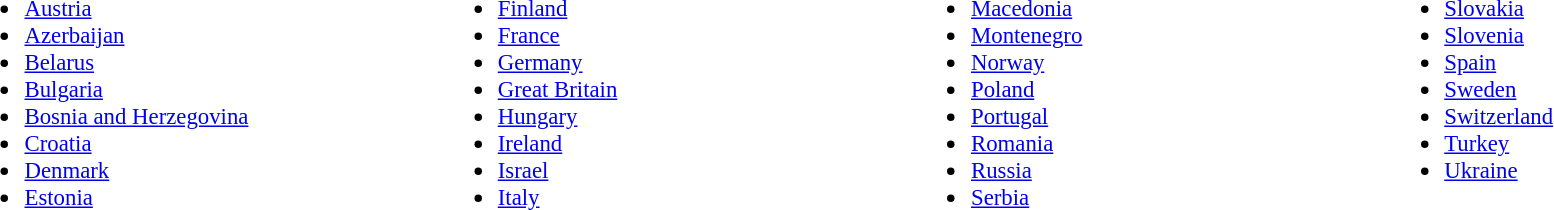<table width="100%" style="font-size:95%;">
<tr>
<td valign="top" width="25%">  <br><ul><li> <a href='#'>Austria</a></li><li> <a href='#'>Azerbaijan</a></li><li> <a href='#'>Belarus</a></li><li> <a href='#'>Bulgaria</a></li><li> <a href='#'>Bosnia and Herzegovina</a></li><li> <a href='#'>Croatia</a></li><li> <a href='#'>Denmark</a></li><li> <a href='#'>Estonia</a></li></ul></td>
<td valign="top" width="25%">  <br><ul><li> <a href='#'>Finland</a></li><li> <a href='#'>France</a></li><li> <a href='#'>Germany</a></li><li> <a href='#'>Great Britain</a></li><li> <a href='#'>Hungary</a></li><li> <a href='#'>Ireland</a></li><li> <a href='#'>Israel</a></li><li> <a href='#'>Italy</a></li></ul></td>
<td valign="top" width="25%">  <br><ul><li> <a href='#'>Macedonia</a></li><li> <a href='#'>Montenegro</a></li><li> <a href='#'>Norway</a></li><li> <a href='#'>Poland</a></li><li> <a href='#'>Portugal</a></li><li> <a href='#'>Romania</a></li><li> <a href='#'>Russia</a></li><li> <a href='#'>Serbia</a></li></ul></td>
<td valign="top" width="25%">  <br><ul><li> <a href='#'>Slovakia</a></li><li> <a href='#'>Slovenia</a></li><li> <a href='#'>Spain</a></li><li> <a href='#'>Sweden</a></li><li> <a href='#'>Switzerland</a></li><li> <a href='#'>Turkey</a></li><li> <a href='#'>Ukraine</a></li></ul></td>
</tr>
</table>
